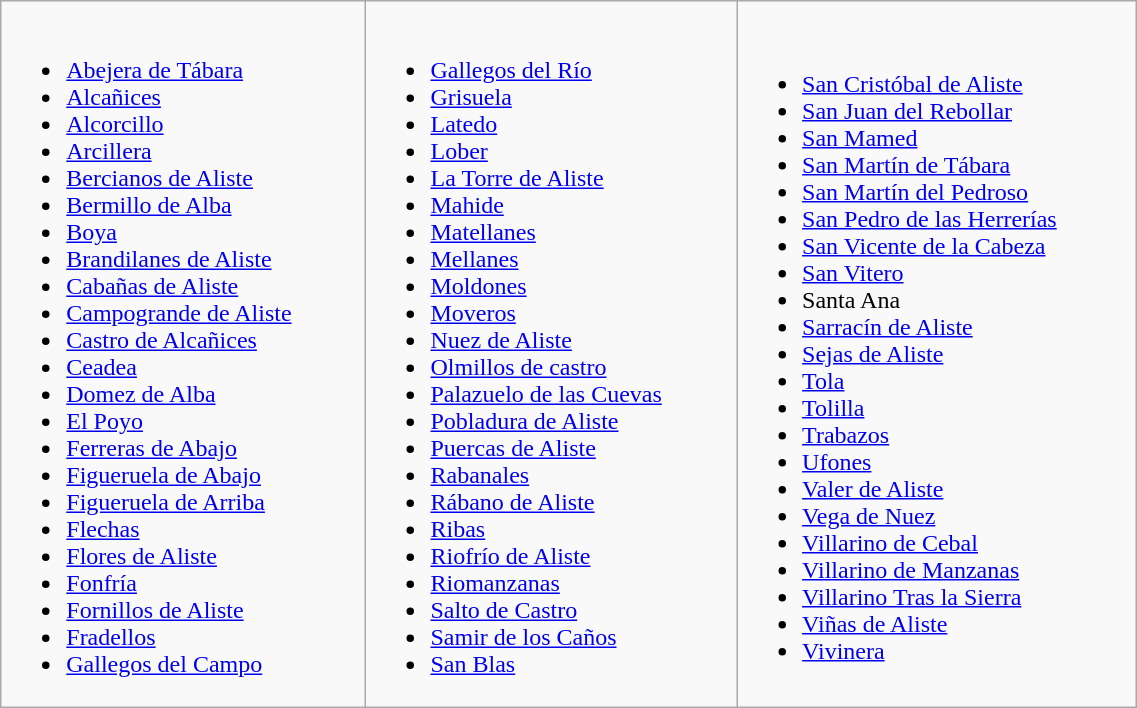<table class="wikitable" align="" width="60%">
<tr>
<td><br><ul><li><a href='#'>Abejera de Tábara</a></li><li><a href='#'>Alcañices</a></li><li><a href='#'>Alcorcillo</a></li><li><a href='#'>Arcillera</a></li><li><a href='#'>Bercianos de Aliste</a></li><li><a href='#'>Bermillo de Alba</a></li><li><a href='#'>Boya</a></li><li><a href='#'>Brandilanes de Aliste</a></li><li><a href='#'>Cabañas de Aliste</a></li><li><a href='#'>Campogrande de Aliste</a></li><li><a href='#'>Castro de Alcañices</a></li><li><a href='#'>Ceadea</a></li><li><a href='#'>Domez de Alba</a></li><li><a href='#'>El Poyo</a></li><li><a href='#'>Ferreras de Abajo</a></li><li><a href='#'>Figueruela de Abajo</a></li><li><a href='#'>Figueruela de Arriba</a></li><li><a href='#'>Flechas</a></li><li><a href='#'>Flores de Aliste</a></li><li><a href='#'>Fonfría</a></li><li><a href='#'>Fornillos de Aliste</a></li><li><a href='#'>Fradellos</a></li><li><a href='#'>Gallegos del Campo</a></li></ul></td>
<td><br><ul><li><a href='#'>Gallegos del Río</a></li><li><a href='#'>Grisuela</a></li><li><a href='#'>Latedo</a></li><li><a href='#'>Lober</a></li><li><a href='#'>La Torre de Aliste</a></li><li><a href='#'>Mahide</a></li><li><a href='#'>Matellanes</a></li><li><a href='#'>Mellanes</a></li><li><a href='#'>Moldones</a></li><li><a href='#'>Moveros</a></li><li><a href='#'>Nuez de Aliste</a></li><li><a href='#'>Olmillos de castro</a></li><li><a href='#'>Palazuelo de las Cuevas</a></li><li><a href='#'>Pobladura de Aliste</a></li><li><a href='#'>Puercas de Aliste</a></li><li><a href='#'>Rabanales</a></li><li><a href='#'>Rábano de Aliste</a></li><li><a href='#'>Ribas</a></li><li><a href='#'>Riofrío de Aliste</a></li><li><a href='#'>Riomanzanas</a></li><li><a href='#'>Salto de Castro</a></li><li><a href='#'>Samir de los Caños</a></li><li><a href='#'>San Blas</a></li></ul></td>
<td><br><ul><li><a href='#'>San Cristóbal de Aliste</a></li><li><a href='#'>San Juan del Rebollar</a></li><li><a href='#'>San Mamed</a></li><li><a href='#'>San Martín de Tábara</a></li><li><a href='#'>San Martín del Pedroso</a></li><li><a href='#'>San Pedro de las Herrerías</a></li><li><a href='#'>San Vicente de la Cabeza</a></li><li><a href='#'>San Vitero</a></li><li>Santa Ana</li><li><a href='#'>Sarracín de Aliste</a></li><li><a href='#'>Sejas de Aliste</a></li><li><a href='#'>Tola</a></li><li><a href='#'>Tolilla</a></li><li><a href='#'>Trabazos</a></li><li><a href='#'>Ufones</a></li><li><a href='#'>Valer de Aliste</a></li><li><a href='#'>Vega de Nuez</a></li><li><a href='#'>Villarino de Cebal</a></li><li><a href='#'>Villarino de Manzanas</a></li><li><a href='#'>Villarino Tras la Sierra</a></li><li><a href='#'>Viñas de Aliste</a></li><li><a href='#'>Vivinera</a></li></ul></td>
</tr>
</table>
